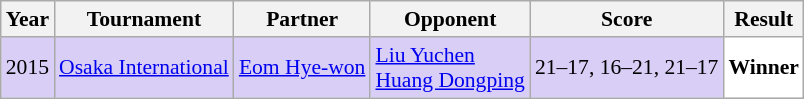<table class="sortable wikitable" style="font-size: 90%;">
<tr>
<th>Year</th>
<th>Tournament</th>
<th>Partner</th>
<th>Opponent</th>
<th>Score</th>
<th>Result</th>
</tr>
<tr style="background:#D8CEF6">
<td align="center">2015</td>
<td align="left"><a href='#'>Osaka International</a></td>
<td align="left"> <a href='#'>Eom Hye-won</a></td>
<td align="left"> <a href='#'>Liu Yuchen</a> <br>  <a href='#'>Huang Dongping</a></td>
<td align="left">21–17, 16–21, 21–17</td>
<td style="text-align:left; background:white"> <strong>Winner</strong></td>
</tr>
</table>
